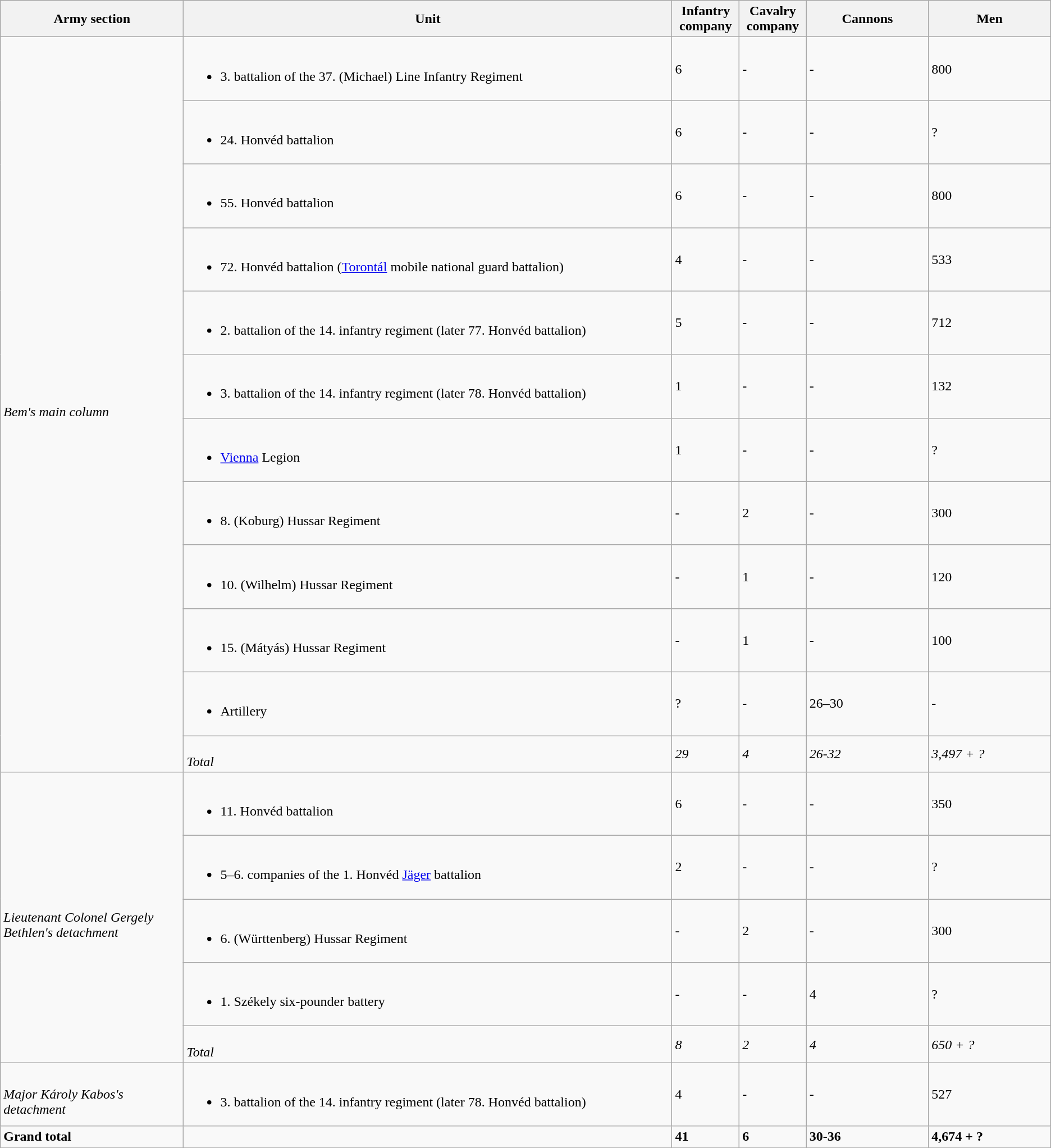<table class="wikitable">
<tr>
<th width=15%>Army section</th>
<th width=40%>Unit</th>
<th width=5%>Infantry company</th>
<th width=5%>Cavalry company</th>
<th width=10%>Cannons</th>
<th width=10%>Men</th>
</tr>
<tr>
<td rowspan="12"><br><em>Bem's main column</em></td>
<td><br><ul><li>3. battalion of the 37. (Michael) Line Infantry Regiment</li></ul></td>
<td>6</td>
<td>-</td>
<td>-</td>
<td>800</td>
</tr>
<tr>
<td><br><ul><li>24. Honvéd battalion</li></ul></td>
<td>6</td>
<td>-</td>
<td>-</td>
<td>?</td>
</tr>
<tr>
<td><br><ul><li>55. Honvéd battalion</li></ul></td>
<td>6</td>
<td>-</td>
<td>-</td>
<td>800</td>
</tr>
<tr>
<td><br><ul><li>72. Honvéd battalion (<a href='#'>Torontál</a> mobile national guard battalion)</li></ul></td>
<td>4</td>
<td>-</td>
<td>-</td>
<td>533</td>
</tr>
<tr>
<td><br><ul><li>2. battalion of the 14. infantry regiment (later 77. Honvéd battalion)</li></ul></td>
<td>5</td>
<td>-</td>
<td>-</td>
<td>712</td>
</tr>
<tr>
<td><br><ul><li>3. battalion of the 14. infantry regiment (later 78. Honvéd battalion)</li></ul></td>
<td>1</td>
<td>-</td>
<td>-</td>
<td>132</td>
</tr>
<tr>
<td><br><ul><li><a href='#'>Vienna</a> Legion</li></ul></td>
<td>1</td>
<td>-</td>
<td>-</td>
<td>?</td>
</tr>
<tr>
<td><br><ul><li>8. (Koburg) Hussar Regiment</li></ul></td>
<td>-</td>
<td>2</td>
<td>-</td>
<td>300</td>
</tr>
<tr>
<td><br><ul><li>10. (Wilhelm) Hussar Regiment</li></ul></td>
<td>-</td>
<td>1</td>
<td>-</td>
<td>120</td>
</tr>
<tr>
<td><br><ul><li>15. (Mátyás) Hussar Regiment</li></ul></td>
<td>-</td>
<td>1</td>
<td>-</td>
<td>100</td>
</tr>
<tr>
<td><br><ul><li>Artillery</li></ul></td>
<td>?</td>
<td>-</td>
<td>26–30</td>
<td>-</td>
</tr>
<tr>
<td><br><em>Total</em></td>
<td><em>29</em></td>
<td><em>4</em></td>
<td><em>26-32</em></td>
<td><em>3,497 + ?</em></td>
</tr>
<tr>
<td rowspan="5"><br><em>Lieutenant Colonel Gergely Bethlen's detachment</em></td>
<td><br><ul><li>11. Honvéd battalion</li></ul></td>
<td>6</td>
<td>-</td>
<td>-</td>
<td>350</td>
</tr>
<tr>
<td><br><ul><li>5–6. companies of the 1. Honvéd <a href='#'>Jäger</a> battalion</li></ul></td>
<td>2</td>
<td>-</td>
<td>-</td>
<td>?</td>
</tr>
<tr>
<td><br><ul><li>6. (Württenberg) Hussar Regiment</li></ul></td>
<td>-</td>
<td>2</td>
<td>-</td>
<td>300</td>
</tr>
<tr>
<td><br><ul><li>1. Székely six-pounder battery</li></ul></td>
<td>-</td>
<td>-</td>
<td>4</td>
<td>?</td>
</tr>
<tr>
<td><br><em>Total</em></td>
<td><em>8</em></td>
<td><em>2</em></td>
<td><em>4</em></td>
<td><em>650 + ?</em></td>
</tr>
<tr>
<td><br><em>Major Károly Kabos's detachment</em></td>
<td><br><ul><li>3. battalion of the 14. infantry regiment (later 78. Honvéd battalion)</li></ul></td>
<td>4</td>
<td>-</td>
<td>-</td>
<td>527</td>
</tr>
<tr>
<td><strong>Grand total</strong></td>
<td></td>
<td><strong>41</strong></td>
<td><strong>6</strong></td>
<td><strong>30-36</strong></td>
<td><strong>4,674 + ?</strong></td>
</tr>
<tr>
</tr>
</table>
